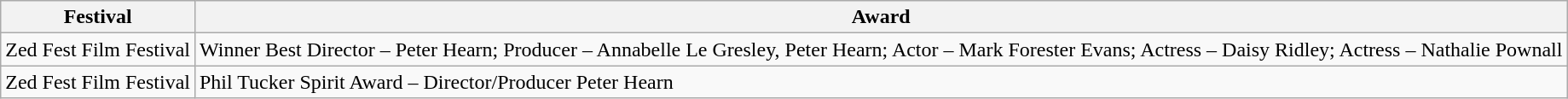<table class="wikitable" border="1">
<tr>
<th>Festival</th>
<th>Award</th>
</tr>
<tr>
<td>Zed Fest Film Festival</td>
<td>Winner Best Director – Peter Hearn; Producer – Annabelle Le Gresley, Peter Hearn; Actor – Mark Forester Evans; Actress – Daisy Ridley; Actress – Nathalie Pownall</td>
</tr>
<tr>
<td>Zed Fest Film Festival</td>
<td>Phil Tucker Spirit Award – Director/Producer Peter Hearn</td>
</tr>
</table>
